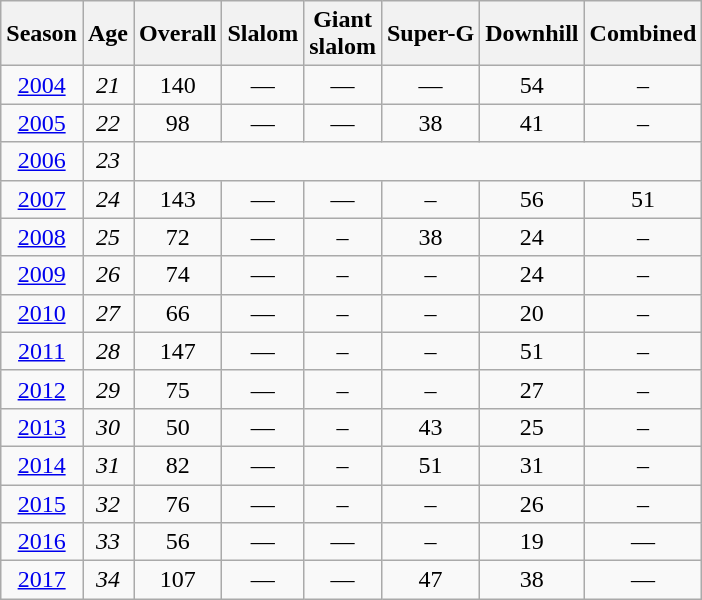<table class=wikitable style="text-align:center">
<tr>
<th>Season</th>
<th>Age</th>
<th>Overall</th>
<th>Slalom</th>
<th>Giant<br>slalom</th>
<th>Super-G</th>
<th>Downhill</th>
<th>Combined</th>
</tr>
<tr>
<td><a href='#'>2004</a></td>
<td><em>21</em></td>
<td>140</td>
<td>—</td>
<td>—</td>
<td>—</td>
<td>54</td>
<td>–</td>
</tr>
<tr>
<td><a href='#'>2005</a></td>
<td><em>22</em></td>
<td>98</td>
<td>—</td>
<td>—</td>
<td>38</td>
<td>41</td>
<td>–</td>
</tr>
<tr>
<td><a href='#'>2006</a></td>
<td><em>23</em></td>
<td colspan=6></td>
</tr>
<tr>
<td><a href='#'>2007</a></td>
<td><em>24</em></td>
<td>143</td>
<td>—</td>
<td>—</td>
<td>–</td>
<td>56</td>
<td>51</td>
</tr>
<tr>
<td><a href='#'>2008</a></td>
<td><em>25</em></td>
<td>72</td>
<td>—</td>
<td>–</td>
<td>38</td>
<td>24</td>
<td>–</td>
</tr>
<tr>
<td><a href='#'>2009</a></td>
<td><em>26</em></td>
<td>74</td>
<td>—</td>
<td>–</td>
<td>–</td>
<td>24</td>
<td>–</td>
</tr>
<tr>
<td><a href='#'>2010</a></td>
<td><em>27</em></td>
<td>66</td>
<td>—</td>
<td>–</td>
<td>–</td>
<td>20</td>
<td>–</td>
</tr>
<tr>
<td><a href='#'>2011</a></td>
<td><em>28</em></td>
<td>147</td>
<td>—</td>
<td>–</td>
<td>–</td>
<td>51</td>
<td>–</td>
</tr>
<tr>
<td><a href='#'>2012</a></td>
<td><em>29</em></td>
<td>75</td>
<td>—</td>
<td>–</td>
<td>–</td>
<td>27</td>
<td>–</td>
</tr>
<tr>
<td><a href='#'>2013</a></td>
<td><em>30</em></td>
<td>50</td>
<td>—</td>
<td>–</td>
<td>43</td>
<td>25</td>
<td>–</td>
</tr>
<tr>
<td><a href='#'>2014</a></td>
<td><em>31</em></td>
<td>82</td>
<td>—</td>
<td>–</td>
<td>51</td>
<td>31</td>
<td>–</td>
</tr>
<tr>
<td><a href='#'>2015</a></td>
<td><em>32</em></td>
<td>76</td>
<td>—</td>
<td>–</td>
<td>–</td>
<td>26</td>
<td>–</td>
</tr>
<tr>
<td><a href='#'>2016</a></td>
<td><em>33</em></td>
<td>56</td>
<td>—</td>
<td>—</td>
<td>–</td>
<td>19</td>
<td>—</td>
</tr>
<tr>
<td><a href='#'>2017</a></td>
<td><em>34</em></td>
<td>107</td>
<td>—</td>
<td>—</td>
<td>47</td>
<td>38</td>
<td>—</td>
</tr>
</table>
